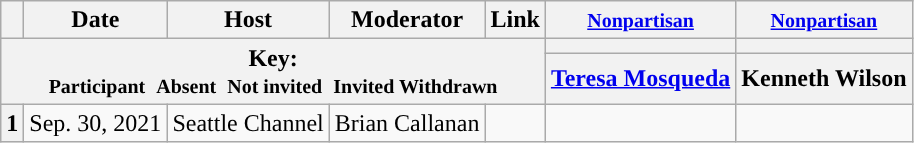<table class="wikitable" style="text-align:center;">
<tr>
<th scope="col"></th>
<th scope="col">Date</th>
<th scope="col">Host</th>
<th scope="col">Moderator</th>
<th scope="col">Link</th>
<th scope="col"><small><a href='#'>Nonpartisan</a></small></th>
<th scope="col"><small><a href='#'>Nonpartisan</a></small></th>
</tr>
<tr>
<th colspan="5" rowspan="2">Key:<br> <small>Participant </small>  <small>Absent </small>  <small>Not invited </small>  <small>Invited  Withdrawn</small></th>
<th scope="col" style="background:"></th>
<th scope="col" style="background:"></th>
</tr>
<tr>
<th scope="col"><a href='#'>Teresa Mosqueda</a></th>
<th scope="col">Kenneth Wilson</th>
</tr>
<tr>
<th>1</th>
<td style="white-space:nowrap;">Sep. 30, 2021</td>
<td style="white-space:nowrap;">Seattle Channel</td>
<td style="white-space:nowrap;">Brian Callanan</td>
<td style="white-space:nowrap;"></td>
<td></td>
<td></td>
</tr>
</table>
